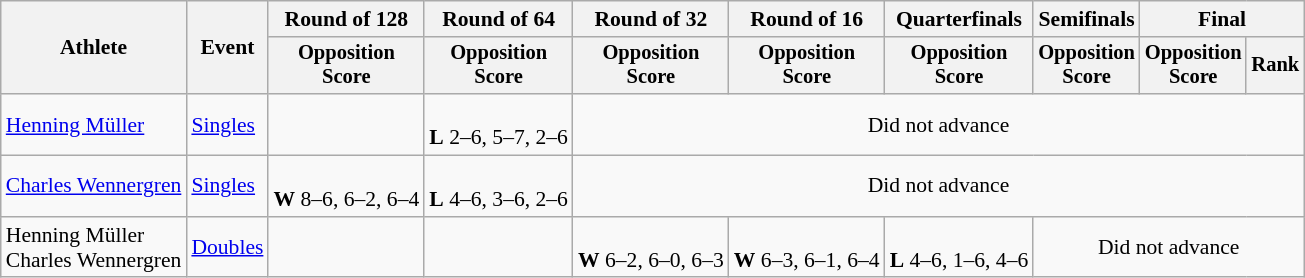<table class=wikitable style="font-size:90%">
<tr>
<th rowspan=2>Athlete</th>
<th rowspan=2>Event</th>
<th>Round of 128</th>
<th>Round of 64</th>
<th>Round of 32</th>
<th>Round of 16</th>
<th>Quarterfinals</th>
<th>Semifinals</th>
<th colspan=2>Final</th>
</tr>
<tr style="font-size:95%">
<th>Opposition<br>Score</th>
<th>Opposition<br>Score</th>
<th>Opposition<br>Score</th>
<th>Opposition<br>Score</th>
<th>Opposition<br>Score</th>
<th>Opposition<br>Score</th>
<th>Opposition<br>Score</th>
<th>Rank</th>
</tr>
<tr align=center>
<td align=left><a href='#'>Henning Müller</a></td>
<td align=left><a href='#'>Singles</a></td>
<td></td>
<td><br> <strong>L</strong> 2–6, 5–7, 2–6</td>
<td colspan=6>Did not advance</td>
</tr>
<tr align=center>
<td align=left><a href='#'>Charles Wennergren</a></td>
<td align=left><a href='#'>Singles</a></td>
<td><br> <strong>W</strong> 8–6, 6–2, 6–4</td>
<td><br> <strong>L</strong> 4–6, 3–6, 2–6</td>
<td colspan=6>Did not advance</td>
</tr>
<tr align=center>
<td align=left>Henning Müller <br> Charles Wennergren</td>
<td align=left><a href='#'>Doubles</a></td>
<td></td>
<td></td>
<td> <br> <strong>W</strong> 6–2, 6–0, 6–3</td>
<td> <br> <strong>W</strong> 6–3, 6–1, 6–4</td>
<td> <br> <strong>L</strong> 4–6, 1–6, 4–6</td>
<td colspan=3>Did not advance</td>
</tr>
</table>
